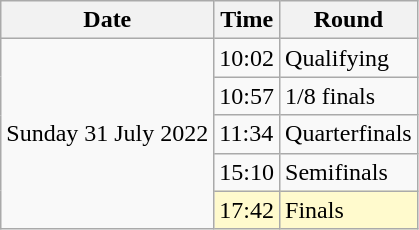<table class="wikitable">
<tr>
<th>Date</th>
<th>Time</th>
<th>Round</th>
</tr>
<tr>
<td rowspan=5>Sunday 31 July 2022</td>
<td>10:02</td>
<td>Qualifying</td>
</tr>
<tr>
<td>10:57</td>
<td>1/8 finals</td>
</tr>
<tr>
<td>11:34</td>
<td>Quarterfinals</td>
</tr>
<tr>
<td>15:10</td>
<td>Semifinals</td>
</tr>
<tr>
<td style=background:lemonchiffon>17:42</td>
<td style=background:lemonchiffon>Finals</td>
</tr>
</table>
